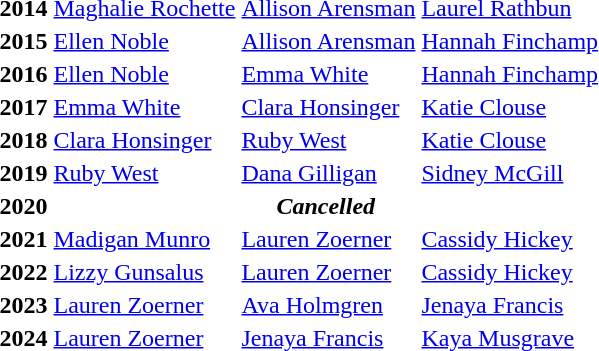<table>
<tr>
<th>2014</th>
<td> <a href='#'>Maghalie Rochette</a></td>
<td> <a href='#'>Allison Arensman</a></td>
<td> <a href='#'>Laurel Rathbun</a></td>
</tr>
<tr>
<th>2015</th>
<td> <a href='#'>Ellen Noble</a></td>
<td> <a href='#'>Allison Arensman</a></td>
<td> <a href='#'>Hannah Finchamp</a></td>
</tr>
<tr>
<th>2016</th>
<td> <a href='#'>Ellen Noble</a></td>
<td> <a href='#'>Emma White</a></td>
<td> <a href='#'>Hannah Finchamp</a></td>
</tr>
<tr>
<th>2017</th>
<td> <a href='#'>Emma White</a></td>
<td> <a href='#'>Clara Honsinger</a></td>
<td> <a href='#'>Katie Clouse</a></td>
</tr>
<tr>
<th>2018</th>
<td> <a href='#'>Clara Honsinger</a></td>
<td> <a href='#'>Ruby West</a></td>
<td> <a href='#'>Katie Clouse</a></td>
</tr>
<tr>
<th>2019</th>
<td> <a href='#'>Ruby West</a></td>
<td> <a href='#'>Dana Gilligan</a></td>
<td> <a href='#'>Sidney McGill</a></td>
</tr>
<tr>
<th>2020</th>
<th colspan=3 align=center><em>Cancelled</em></th>
</tr>
<tr>
<th>2021</th>
<td> <a href='#'>Madigan Munro</a></td>
<td> <a href='#'>Lauren Zoerner</a></td>
<td> <a href='#'>Cassidy Hickey</a></td>
</tr>
<tr>
<th>2022</th>
<td> <a href='#'>Lizzy Gunsalus</a></td>
<td> <a href='#'>Lauren Zoerner</a></td>
<td> <a href='#'>Cassidy Hickey</a></td>
</tr>
<tr>
<th>2023</th>
<td> <a href='#'>Lauren Zoerner</a></td>
<td> <a href='#'>Ava Holmgren</a></td>
<td> <a href='#'>Jenaya Francis</a></td>
</tr>
<tr>
<th>2024</th>
<td> <a href='#'>Lauren Zoerner</a></td>
<td> <a href='#'>Jenaya Francis</a></td>
<td> <a href='#'>Kaya Musgrave</a></td>
</tr>
</table>
